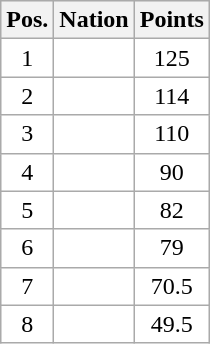<table class="wikitable gauche" cellspacing="1">
<tr style="background:#efefef; text-align:center;">
<th>Pos.</th>
<th>Nation</th>
<th>Points</th>
</tr>
<tr style="vertical-align:top; text-align:center; background:#fff;">
<td>1</td>
<td style="text-align:left;"></td>
<td>125</td>
</tr>
<tr style="vertical-align:top; text-align:center; background:#fff;">
<td>2</td>
<td style="text-align:left;"></td>
<td>114</td>
</tr>
<tr style="vertical-align:top; text-align:center; background:#fff;">
<td>3</td>
<td style="text-align:left;"></td>
<td>110</td>
</tr>
<tr style="vertical-align:top; text-align:center; background:#fff;">
<td>4</td>
<td style="text-align:left;"></td>
<td>90</td>
</tr>
<tr style="vertical-align:top; text-align:center; background:#fff;">
<td>5</td>
<td style="text-align:left;"></td>
<td>82</td>
</tr>
<tr style="vertical-align:top; text-align:center; background:#fff;">
<td>6</td>
<td style="text-align:left;"></td>
<td>79</td>
</tr>
<tr style="vertical-align:top; text-align:center; background:#fff;">
<td>7</td>
<td style="text-align:left;"></td>
<td>70.5</td>
</tr>
<tr style="vertical-align:top; text-align:center; background:#fff;">
<td>8</td>
<td style="text-align:left;"></td>
<td>49.5</td>
</tr>
</table>
